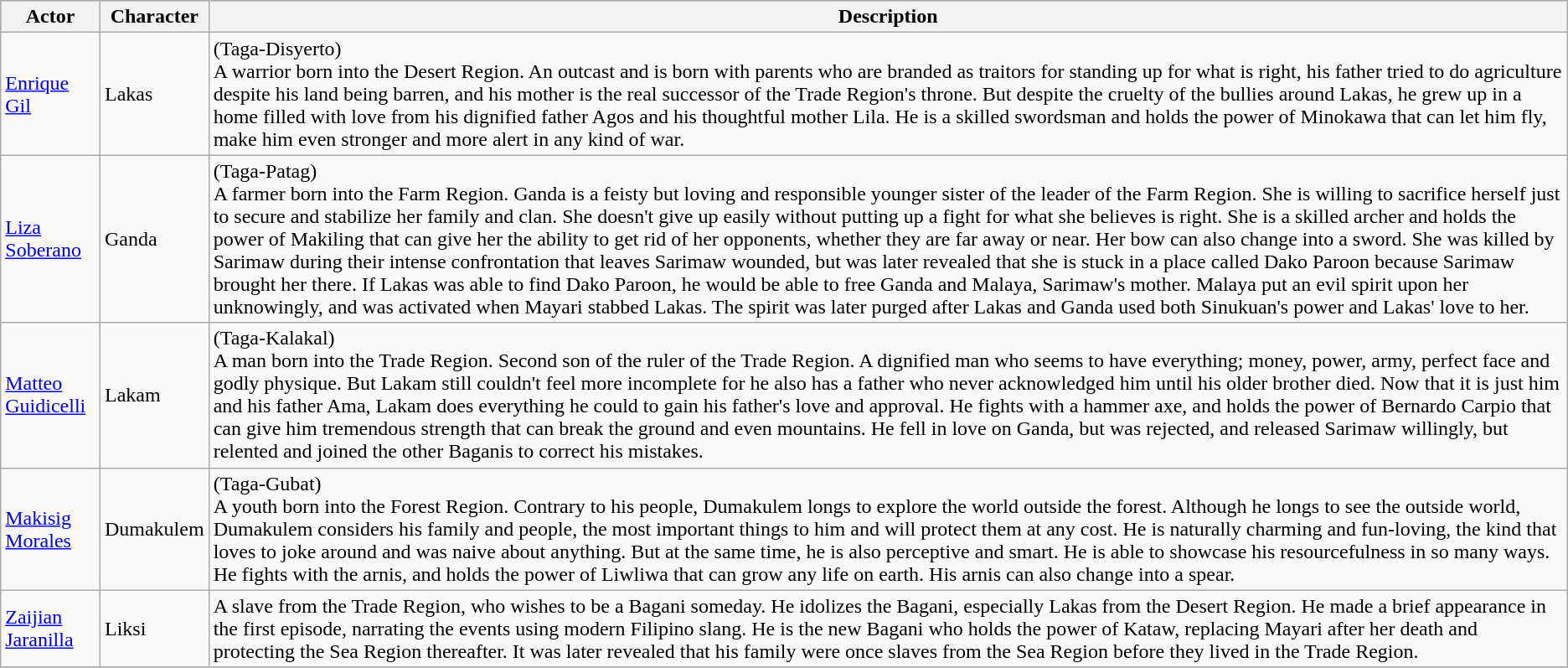<table class="wikitable">
<tr style="background:#b0c4de; text-align:center;">
<th>Actor</th>
<th>Character</th>
<th>Description</th>
</tr>
<tr>
<td><a href='#'>Enrique Gil</a></td>
<td>Lakas</td>
<td>(Taga-Disyerto) <br>A warrior born into the Desert Region. An outcast and is born with parents who are branded as traitors for standing up for what is right, his father tried to do agriculture despite his land being barren, and his mother is the real successor of the Trade Region's throne. But despite the cruelty of the bullies around Lakas, he grew up in a home filled with love from his dignified father Agos and his thoughtful mother Lila. He is a skilled swordsman and holds the power of Minokawa that can let him fly, make him even stronger and more alert in any kind of war.</td>
</tr>
<tr>
<td><a href='#'>Liza Soberano</a></td>
<td>Ganda</td>
<td>(Taga-Patag) <br>A farmer born into the Farm Region. Ganda is a feisty but loving and responsible younger sister of the leader of the Farm Region. She is willing to sacrifice herself just to secure and stabilize her family and clan. She doesn't give up easily without putting up a fight for what she believes is right. She is a skilled archer and holds the power of Makiling that can give her the ability to get rid of her opponents, whether they are far away or near. Her bow can also change into a sword. She was killed by Sarimaw during their intense confrontation that leaves Sarimaw wounded, but was later revealed that she is stuck in a place called Dako Paroon because Sarimaw brought her there. If Lakas was able to find Dako Paroon, he would be able to free Ganda and Malaya, Sarimaw's mother. Malaya put an evil spirit upon her unknowingly, and was activated when Mayari stabbed Lakas. The spirit was later purged after Lakas and Ganda used both Sinukuan's power and Lakas' love to her.</td>
</tr>
<tr>
<td><a href='#'>Matteo Guidicelli</a></td>
<td>Lakam</td>
<td>(Taga-Kalakal) <br>A man born into the Trade Region. Second son of the ruler of the Trade Region. A dignified man who seems to have everything; money, power, army, perfect face and godly physique. But Lakam still couldn't feel more incomplete for he also has a father who never acknowledged him until his older brother died. Now that it is just him and his father Ama, Lakam does everything he could to gain his father's love and approval. He fights with a hammer axe, and holds the power of Bernardo Carpio that can give him tremendous strength that can break the ground and even mountains. He fell in love on Ganda, but was rejected, and released Sarimaw willingly, but relented and joined the other Baganis to correct his mistakes.</td>
</tr>
<tr>
<td><a href='#'>Makisig Morales</a></td>
<td>Dumakulem</td>
<td>(Taga-Gubat) <br>A youth born into the Forest Region. Contrary to his people, Dumakulem longs to explore the world outside the forest. Although he longs to see the outside world, Dumakulem considers his family and people, the most important things to him and will protect them at any cost. He is naturally charming and fun-loving, the kind that loves to joke around and was naive about anything. But at the same time, he is also perceptive and smart. He is able to showcase his resourcefulness in so many ways. He fights with the arnis, and holds the power of Liwliwa that can grow any life on earth. His arnis can also change into a spear.</td>
</tr>
<tr>
<td><a href='#'>Zaijian Jaranilla</a></td>
<td>Liksi</td>
<td>A slave from the Trade Region, who wishes to be a Bagani someday. He idolizes the Bagani, especially Lakas from the Desert Region. He made a brief appearance in the first episode, narrating the events using modern Filipino slang. He is the new Bagani who holds the power of Kataw, replacing Mayari after her death and protecting the Sea Region thereafter. It was later revealed that his family were once slaves from the Sea Region before they lived in the Trade Region.</td>
</tr>
<tr>
</tr>
</table>
